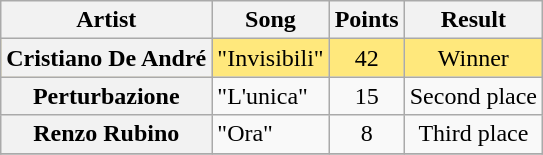<table class="wikitable plainrowheaders" style="text-align:center;">
<tr>
<th scope="col">Artist</th>
<th scope="col">Song</th>
<th scope="col">Points</th>
<th scope="col">Result</th>
</tr>
<tr style="background:#ffe87c;">
<th scope="row">Cristiano De André</th>
<td style="text-align:left;">"Invisibili"</td>
<td>42</td>
<td>Winner</td>
</tr>
<tr>
<th scope="row">Perturbazione</th>
<td style="text-align:left;">"L'unica"</td>
<td>15</td>
<td>Second place</td>
</tr>
<tr>
<th scope="row">Renzo Rubino</th>
<td style="text-align:left;">"Ora"</td>
<td>8</td>
<td>Third place</td>
</tr>
<tr>
</tr>
</table>
